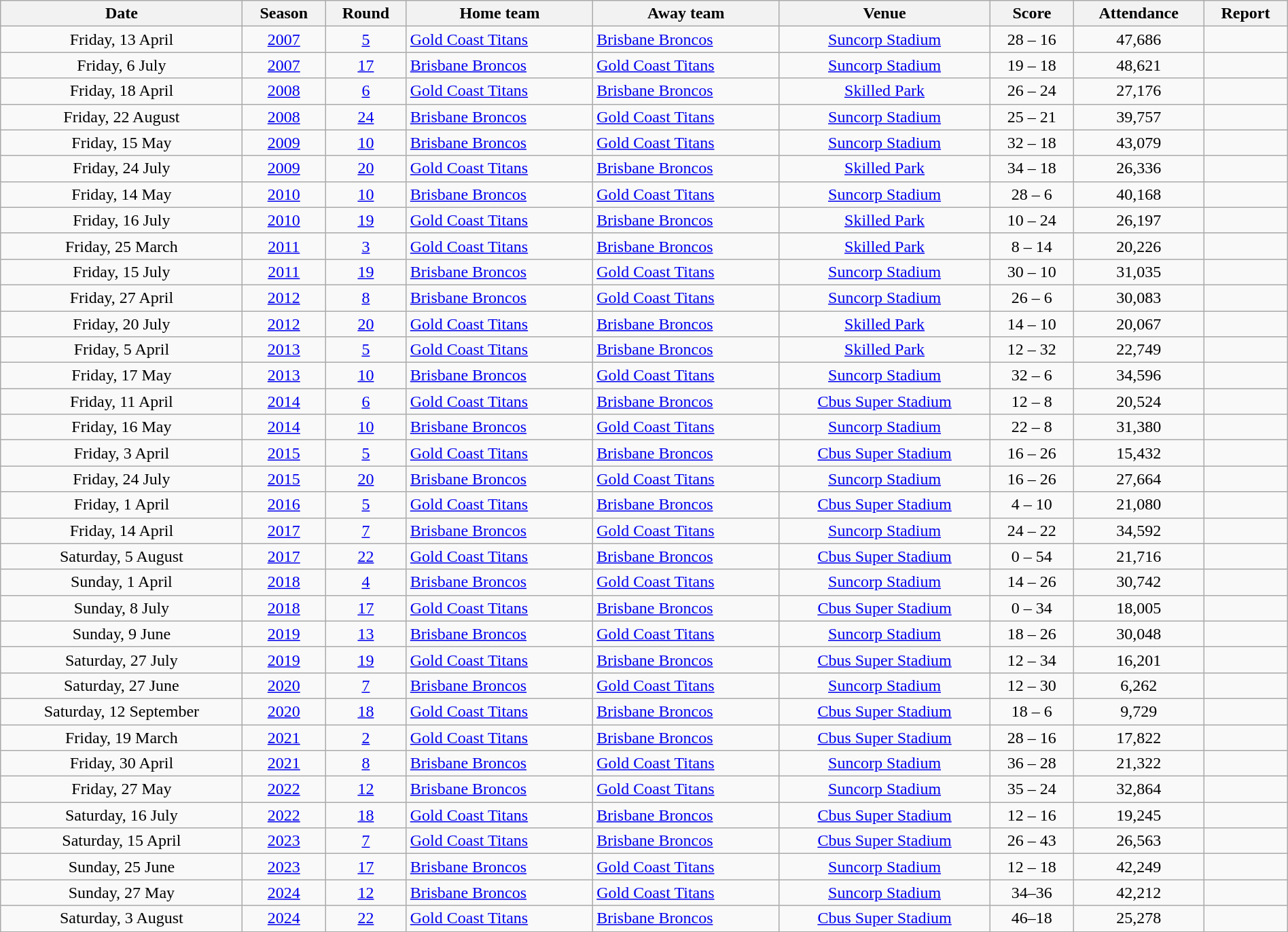<table class="wikitable" style="text-align:center;" width="100%">
<tr>
<th>Date</th>
<th>Season</th>
<th>Round</th>
<th>Home team</th>
<th>Away team</th>
<th>Venue</th>
<th>Score</th>
<th>Attendance</th>
<th>Report</th>
</tr>
<tr>
<td>Friday, 13 April</td>
<td><a href='#'>2007</a></td>
<td><a href='#'>5</a></td>
<td style="text-align:left;"> <a href='#'>Gold Coast Titans</a></td>
<td style="text-align:left;"> <a href='#'>Brisbane Broncos</a></td>
<td><a href='#'>Suncorp Stadium</a></td>
<td>28 – 16</td>
<td>47,686</td>
<td></td>
</tr>
<tr>
<td>Friday, 6 July</td>
<td><a href='#'>2007</a></td>
<td><a href='#'>17</a></td>
<td style="text-align:left;"> <a href='#'>Brisbane Broncos</a></td>
<td style="text-align:left;"> <a href='#'>Gold Coast Titans</a></td>
<td><a href='#'>Suncorp Stadium</a></td>
<td>19 – 18</td>
<td>48,621</td>
<td></td>
</tr>
<tr>
<td>Friday, 18 April</td>
<td><a href='#'>2008</a></td>
<td><a href='#'>6</a></td>
<td style="text-align:left;"> <a href='#'>Gold Coast Titans</a></td>
<td style="text-align:left;"> <a href='#'>Brisbane Broncos</a></td>
<td><a href='#'>Skilled Park</a></td>
<td>26 – 24</td>
<td>27,176</td>
<td></td>
</tr>
<tr>
<td>Friday, 22 August</td>
<td><a href='#'>2008</a></td>
<td><a href='#'>24</a></td>
<td style="text-align:left;"> <a href='#'>Brisbane Broncos</a></td>
<td style="text-align:left;"> <a href='#'>Gold Coast Titans</a></td>
<td><a href='#'>Suncorp Stadium</a></td>
<td>25 – 21</td>
<td>39,757</td>
<td></td>
</tr>
<tr>
<td>Friday, 15 May</td>
<td><a href='#'>2009</a></td>
<td><a href='#'>10</a></td>
<td style="text-align:left;"> <a href='#'>Brisbane Broncos</a></td>
<td style="text-align:left;"> <a href='#'>Gold Coast Titans</a></td>
<td><a href='#'>Suncorp Stadium</a></td>
<td>32 – 18</td>
<td>43,079</td>
<td></td>
</tr>
<tr>
<td>Friday, 24 July</td>
<td><a href='#'>2009</a></td>
<td><a href='#'>20</a></td>
<td style="text-align:left;"> <a href='#'>Gold Coast Titans</a></td>
<td style="text-align:left;"> <a href='#'>Brisbane Broncos</a></td>
<td><a href='#'>Skilled Park</a></td>
<td>34 – 18</td>
<td>26,336</td>
<td></td>
</tr>
<tr>
<td>Friday, 14 May</td>
<td><a href='#'>2010</a></td>
<td><a href='#'>10</a></td>
<td style="text-align:left;"> <a href='#'>Brisbane Broncos</a></td>
<td style="text-align:left;"> <a href='#'>Gold Coast Titans</a></td>
<td><a href='#'>Suncorp Stadium</a></td>
<td>28 – 6</td>
<td>40,168</td>
<td></td>
</tr>
<tr>
<td>Friday, 16 July</td>
<td><a href='#'>2010</a></td>
<td><a href='#'>19</a></td>
<td style="text-align:left;"> <a href='#'>Gold Coast Titans</a></td>
<td style="text-align:left;"> <a href='#'>Brisbane Broncos</a></td>
<td><a href='#'>Skilled Park</a></td>
<td>10 – 24</td>
<td>26,197</td>
<td></td>
</tr>
<tr>
<td>Friday, 25 March</td>
<td><a href='#'>2011</a></td>
<td><a href='#'>3</a></td>
<td style="text-align:left;"> <a href='#'>Gold Coast Titans</a></td>
<td style="text-align:left;"> <a href='#'>Brisbane Broncos</a></td>
<td><a href='#'>Skilled Park</a></td>
<td>8 – 14</td>
<td>20,226</td>
<td></td>
</tr>
<tr>
<td>Friday, 15 July</td>
<td><a href='#'>2011</a></td>
<td><a href='#'>19</a></td>
<td style="text-align:left;"> <a href='#'>Brisbane Broncos</a></td>
<td style="text-align:left;"> <a href='#'>Gold Coast Titans</a></td>
<td><a href='#'>Suncorp Stadium</a></td>
<td>30 – 10</td>
<td>31,035</td>
<td></td>
</tr>
<tr>
<td>Friday, 27 April</td>
<td><a href='#'>2012</a></td>
<td><a href='#'>8</a></td>
<td style="text-align:left;"> <a href='#'>Brisbane Broncos</a></td>
<td style="text-align:left;"> <a href='#'>Gold Coast Titans</a></td>
<td><a href='#'>Suncorp Stadium</a></td>
<td>26 – 6</td>
<td>30,083</td>
<td></td>
</tr>
<tr>
<td>Friday, 20 July</td>
<td><a href='#'>2012</a></td>
<td><a href='#'>20</a></td>
<td style="text-align:left;"> <a href='#'>Gold Coast Titans</a></td>
<td style="text-align:left;"> <a href='#'>Brisbane Broncos</a></td>
<td><a href='#'>Skilled Park</a></td>
<td>14 – 10</td>
<td>20,067</td>
<td></td>
</tr>
<tr>
<td>Friday, 5 April</td>
<td><a href='#'>2013</a></td>
<td><a href='#'>5</a></td>
<td style="text-align:left;"> <a href='#'>Gold Coast Titans</a></td>
<td style="text-align:left;"> <a href='#'>Brisbane Broncos</a></td>
<td><a href='#'>Skilled Park</a></td>
<td>12 – 32</td>
<td>22,749</td>
<td></td>
</tr>
<tr>
<td>Friday, 17 May</td>
<td><a href='#'>2013</a></td>
<td><a href='#'>10</a></td>
<td style="text-align:left;"> <a href='#'>Brisbane Broncos</a></td>
<td style="text-align:left;"> <a href='#'>Gold Coast Titans</a></td>
<td><a href='#'>Suncorp Stadium</a></td>
<td>32 – 6</td>
<td>34,596</td>
<td></td>
</tr>
<tr>
<td>Friday, 11 April</td>
<td><a href='#'>2014</a></td>
<td><a href='#'>6</a></td>
<td style="text-align:left;"> <a href='#'>Gold Coast Titans</a></td>
<td style="text-align:left;"> <a href='#'>Brisbane Broncos</a></td>
<td><a href='#'>Cbus Super Stadium</a></td>
<td>12 – 8</td>
<td>20,524</td>
<td></td>
</tr>
<tr>
<td>Friday, 16 May</td>
<td><a href='#'>2014</a></td>
<td><a href='#'>10</a></td>
<td style="text-align:left;"> <a href='#'>Brisbane Broncos</a></td>
<td style="text-align:left;"> <a href='#'>Gold Coast Titans</a></td>
<td><a href='#'>Suncorp Stadium</a></td>
<td>22 – 8</td>
<td>31,380</td>
<td></td>
</tr>
<tr>
<td>Friday, 3 April</td>
<td><a href='#'>2015</a></td>
<td><a href='#'>5</a></td>
<td style="text-align:left;"> <a href='#'>Gold Coast Titans</a></td>
<td style="text-align:left;"> <a href='#'>Brisbane Broncos</a></td>
<td><a href='#'>Cbus Super Stadium</a></td>
<td>16 – 26</td>
<td>15,432</td>
<td></td>
</tr>
<tr>
<td>Friday, 24 July</td>
<td><a href='#'>2015</a></td>
<td><a href='#'>20</a></td>
<td style="text-align:left;"> <a href='#'>Brisbane Broncos</a></td>
<td style="text-align:left;"> <a href='#'>Gold Coast Titans</a></td>
<td><a href='#'>Suncorp Stadium</a></td>
<td>16 – 26</td>
<td>27,664</td>
<td></td>
</tr>
<tr>
<td>Friday, 1 April</td>
<td><a href='#'>2016</a></td>
<td><a href='#'>5</a></td>
<td style="text-align:left;"> <a href='#'>Gold Coast Titans</a></td>
<td style="text-align:left;"> <a href='#'>Brisbane Broncos</a></td>
<td><a href='#'>Cbus Super Stadium</a></td>
<td>4 – 10</td>
<td>21,080</td>
<td></td>
</tr>
<tr>
<td>Friday, 14 April</td>
<td><a href='#'>2017</a></td>
<td><a href='#'>7</a></td>
<td style="text-align:left;"> <a href='#'>Brisbane Broncos</a></td>
<td style="text-align:left;"> <a href='#'>Gold Coast Titans</a></td>
<td><a href='#'>Suncorp Stadium</a></td>
<td>24 – 22</td>
<td>34,592</td>
<td></td>
</tr>
<tr>
<td>Saturday, 5 August</td>
<td><a href='#'>2017</a></td>
<td><a href='#'>22</a></td>
<td style="text-align:left;"> <a href='#'>Gold Coast Titans</a></td>
<td style="text-align:left;"> <a href='#'>Brisbane Broncos</a></td>
<td><a href='#'>Cbus Super Stadium</a></td>
<td>0 – 54</td>
<td>21,716</td>
<td></td>
</tr>
<tr>
<td>Sunday, 1 April</td>
<td><a href='#'>2018</a></td>
<td><a href='#'>4</a></td>
<td style="text-align:left;"> <a href='#'>Brisbane Broncos</a></td>
<td style="text-align:left;"> <a href='#'>Gold Coast Titans</a></td>
<td><a href='#'>Suncorp Stadium</a></td>
<td>14 – 26</td>
<td>30,742</td>
<td></td>
</tr>
<tr>
<td>Sunday, 8 July</td>
<td><a href='#'>2018</a></td>
<td><a href='#'>17</a></td>
<td style="text-align:left;"> <a href='#'>Gold Coast Titans</a></td>
<td style="text-align:left;"> <a href='#'>Brisbane Broncos</a></td>
<td><a href='#'>Cbus Super Stadium</a></td>
<td>0 – 34</td>
<td>18,005</td>
<td></td>
</tr>
<tr>
<td>Sunday, 9 June</td>
<td><a href='#'>2019</a></td>
<td><a href='#'>13</a></td>
<td style="text-align:left;"> <a href='#'>Brisbane Broncos</a></td>
<td style="text-align:left;"> <a href='#'>Gold Coast Titans</a></td>
<td><a href='#'>Suncorp Stadium</a></td>
<td>18 – 26</td>
<td>30,048</td>
<td></td>
</tr>
<tr>
<td>Saturday, 27 July</td>
<td><a href='#'>2019</a></td>
<td><a href='#'>19</a></td>
<td style="text-align:left;"> <a href='#'>Gold Coast Titans</a></td>
<td style="text-align:left;"> <a href='#'>Brisbane Broncos</a></td>
<td><a href='#'>Cbus Super Stadium</a></td>
<td>12 – 34</td>
<td>16,201</td>
<td></td>
</tr>
<tr>
<td>Saturday, 27 June</td>
<td><a href='#'>2020</a></td>
<td><a href='#'>7</a></td>
<td style="text-align:left;"> <a href='#'>Brisbane Broncos</a></td>
<td style="text-align:left;"> <a href='#'>Gold Coast Titans</a></td>
<td><a href='#'>Suncorp Stadium</a></td>
<td>12 – 30</td>
<td>6,262</td>
<td></td>
</tr>
<tr>
<td>Saturday, 12 September</td>
<td><a href='#'>2020</a></td>
<td><a href='#'>18</a></td>
<td style="text-align:left;"> <a href='#'>Gold Coast Titans</a></td>
<td style="text-align:left;"> <a href='#'>Brisbane Broncos</a></td>
<td><a href='#'>Cbus Super Stadium</a></td>
<td>18 – 6</td>
<td>9,729</td>
<td></td>
</tr>
<tr>
<td>Friday, 19 March</td>
<td><a href='#'>2021</a></td>
<td><a href='#'>2</a></td>
<td style="text-align:left;"> <a href='#'>Gold Coast Titans</a></td>
<td style="text-align:left;"> <a href='#'>Brisbane Broncos</a></td>
<td><a href='#'>Cbus Super Stadium</a></td>
<td>28 – 16</td>
<td>17,822</td>
<td></td>
</tr>
<tr>
<td>Friday, 30 April</td>
<td><a href='#'>2021</a></td>
<td><a href='#'>8</a></td>
<td style="text-align:left;"> <a href='#'>Brisbane Broncos</a></td>
<td style="text-align:left;"> <a href='#'>Gold Coast Titans</a></td>
<td><a href='#'>Suncorp Stadium</a></td>
<td>36 – 28</td>
<td>21,322</td>
<td></td>
</tr>
<tr>
<td>Friday, 27 May</td>
<td><a href='#'>2022</a></td>
<td><a href='#'>12</a></td>
<td style="text-align:left;"> <a href='#'>Brisbane Broncos</a></td>
<td style="text-align:left;"> <a href='#'>Gold Coast Titans</a></td>
<td><a href='#'>Suncorp Stadium</a></td>
<td>35 – 24</td>
<td>32,864</td>
<td></td>
</tr>
<tr>
<td>Saturday, 16 July</td>
<td><a href='#'>2022</a></td>
<td><a href='#'>18</a></td>
<td style="text-align:left;"> <a href='#'>Gold Coast Titans</a></td>
<td style="text-align:left;"> <a href='#'>Brisbane Broncos</a></td>
<td><a href='#'>Cbus Super Stadium</a></td>
<td>12 – 16</td>
<td>19,245</td>
<td></td>
</tr>
<tr>
<td>Saturday, 15 April</td>
<td><a href='#'>2023</a></td>
<td><a href='#'>7</a></td>
<td style="text-align:left;"> <a href='#'>Gold Coast Titans</a></td>
<td style="text-align:left;"> <a href='#'>Brisbane Broncos</a></td>
<td><a href='#'>Cbus Super Stadium</a></td>
<td>26 – 43</td>
<td>26,563</td>
<td></td>
</tr>
<tr>
<td>Sunday, 25 June</td>
<td><a href='#'>2023</a></td>
<td><a href='#'>17</a></td>
<td style="text-align:left;"> <a href='#'>Brisbane Broncos</a></td>
<td style="text-align:left;"> <a href='#'>Gold Coast Titans</a></td>
<td><a href='#'>Suncorp Stadium</a></td>
<td>12 – 18</td>
<td>42,249</td>
<td></td>
</tr>
<tr>
<td>Sunday, 27 May</td>
<td><a href='#'>2024</a></td>
<td><a href='#'>12</a></td>
<td style="text-align:left;"> <a href='#'>Brisbane Broncos</a></td>
<td style="text-align:left;"> <a href='#'>Gold Coast Titans</a></td>
<td><a href='#'>Suncorp Stadium</a></td>
<td>34–36</td>
<td>42,212</td>
<td></td>
</tr>
<tr>
<td>Saturday, 3 August</td>
<td><a href='#'>2024</a></td>
<td><a href='#'>22</a></td>
<td style="text-align:left;"> <a href='#'>Gold Coast Titans</a></td>
<td style="text-align:left;"> <a href='#'>Brisbane Broncos</a></td>
<td><a href='#'>Cbus Super Stadium</a></td>
<td>46–18</td>
<td>25,278</td>
<td></td>
</tr>
</table>
